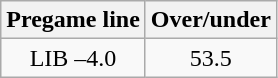<table class="wikitable">
<tr align="center">
<th style=>Pregame line</th>
<th style=>Over/under</th>
</tr>
<tr align="center">
<td>LIB –4.0</td>
<td>53.5</td>
</tr>
</table>
